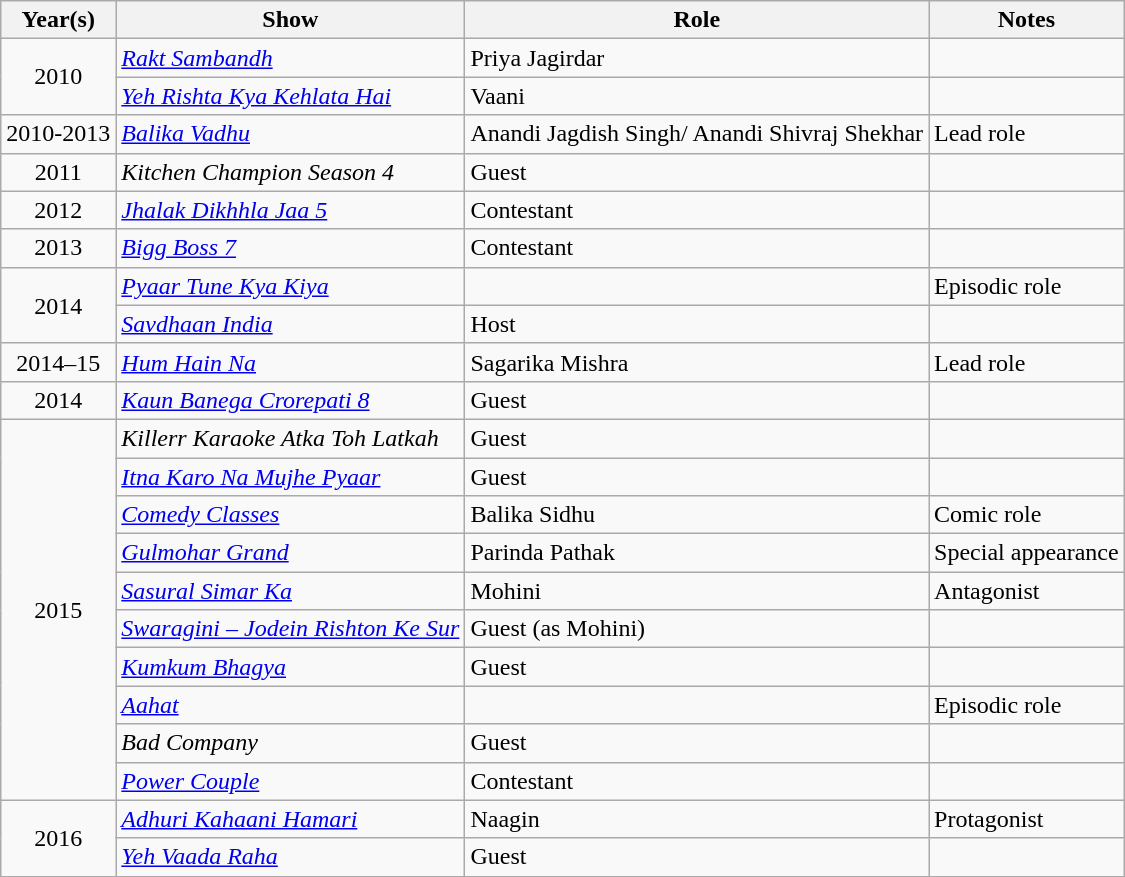<table class="wikitable">
<tr>
<th>Year(s)</th>
<th>Show</th>
<th>Role</th>
<th>Notes</th>
</tr>
<tr>
<td rowspan=2 align="center">2010</td>
<td><em><a href='#'>Rakt Sambandh</a></em></td>
<td>Priya Jagirdar</td>
<td></td>
</tr>
<tr>
<td><em><a href='#'>Yeh Rishta Kya Kehlata Hai</a></em></td>
<td>Vaani</td>
<td></td>
</tr>
<tr>
<td align="center">2010-2013</td>
<td><em><a href='#'>Balika Vadhu</a></em></td>
<td>Anandi Jagdish Singh/ Anandi Shivraj Shekhar</td>
<td>Lead role</td>
</tr>
<tr>
<td align="center">2011</td>
<td><em>Kitchen Champion Season 4</em></td>
<td>Guest</td>
<td></td>
</tr>
<tr>
<td align="center">2012</td>
<td><em><a href='#'>Jhalak Dikhhla Jaa 5</a></em></td>
<td>Contestant</td>
<td></td>
</tr>
<tr>
<td align="center">2013</td>
<td><em><a href='#'>Bigg Boss 7</a></em></td>
<td>Contestant</td>
<td></td>
</tr>
<tr>
<td rowspan="2" align="center">2014</td>
<td><em><a href='#'>Pyaar Tune Kya Kiya</a></em></td>
<td></td>
<td>Episodic role</td>
</tr>
<tr>
<td><em><a href='#'>Savdhaan India</a></em></td>
<td>Host</td>
<td></td>
</tr>
<tr>
<td align="center">2014–15</td>
<td><em><a href='#'>Hum Hain Na</a></em></td>
<td>Sagarika Mishra</td>
<td>Lead role</td>
</tr>
<tr>
<td align="center">2014</td>
<td><em><a href='#'>Kaun Banega Crorepati 8</a></em></td>
<td>Guest</td>
<td></td>
</tr>
<tr>
<td rowspan="10" align="center">2015</td>
<td><em>Killerr Karaoke Atka Toh Latkah</em></td>
<td>Guest</td>
<td></td>
</tr>
<tr>
<td><em><a href='#'>Itna Karo Na Mujhe Pyaar</a></em></td>
<td>Guest</td>
<td></td>
</tr>
<tr>
<td><em><a href='#'>Comedy Classes</a></em></td>
<td>Balika Sidhu</td>
<td>Comic role</td>
</tr>
<tr>
<td><em><a href='#'>Gulmohar Grand</a></em></td>
<td>Parinda Pathak</td>
<td>Special appearance</td>
</tr>
<tr>
<td><em><a href='#'>Sasural Simar Ka</a></em></td>
<td>Mohini</td>
<td>Antagonist</td>
</tr>
<tr>
<td><em><a href='#'>Swaragini – Jodein Rishton Ke Sur</a></em></td>
<td>Guest (as Mohini)</td>
<td></td>
</tr>
<tr>
<td><em><a href='#'>Kumkum Bhagya</a></em></td>
<td>Guest</td>
<td></td>
</tr>
<tr>
<td><em><a href='#'>Aahat</a></em></td>
<td></td>
<td>Episodic role</td>
</tr>
<tr>
<td><em>Bad Company</em></td>
<td>Guest</td>
<td></td>
</tr>
<tr>
<td><em><a href='#'>Power Couple</a></em></td>
<td>Contestant</td>
<td></td>
</tr>
<tr>
<td rowspan="2" align="center">2016</td>
<td><em><a href='#'>Adhuri Kahaani Hamari</a></em></td>
<td>Naagin</td>
<td>Protagonist</td>
</tr>
<tr>
<td><em><a href='#'>Yeh Vaada Raha</a></em></td>
<td>Guest</td>
<td></td>
</tr>
</table>
